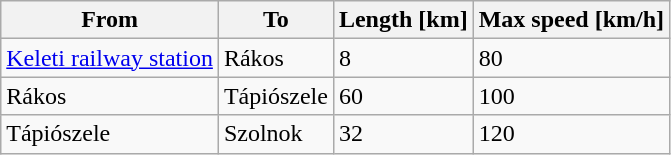<table class="wikitable sortable">
<tr>
<th>From</th>
<th>To</th>
<th>Length [km]</th>
<th>Max speed [km/h]</th>
</tr>
<tr>
<td><a href='#'>Keleti railway station</a></td>
<td>Rákos</td>
<td>8</td>
<td>80</td>
</tr>
<tr>
<td>Rákos</td>
<td>Tápiószele</td>
<td>60</td>
<td>100</td>
</tr>
<tr>
<td>Tápiószele</td>
<td>Szolnok</td>
<td>32</td>
<td>120</td>
</tr>
</table>
